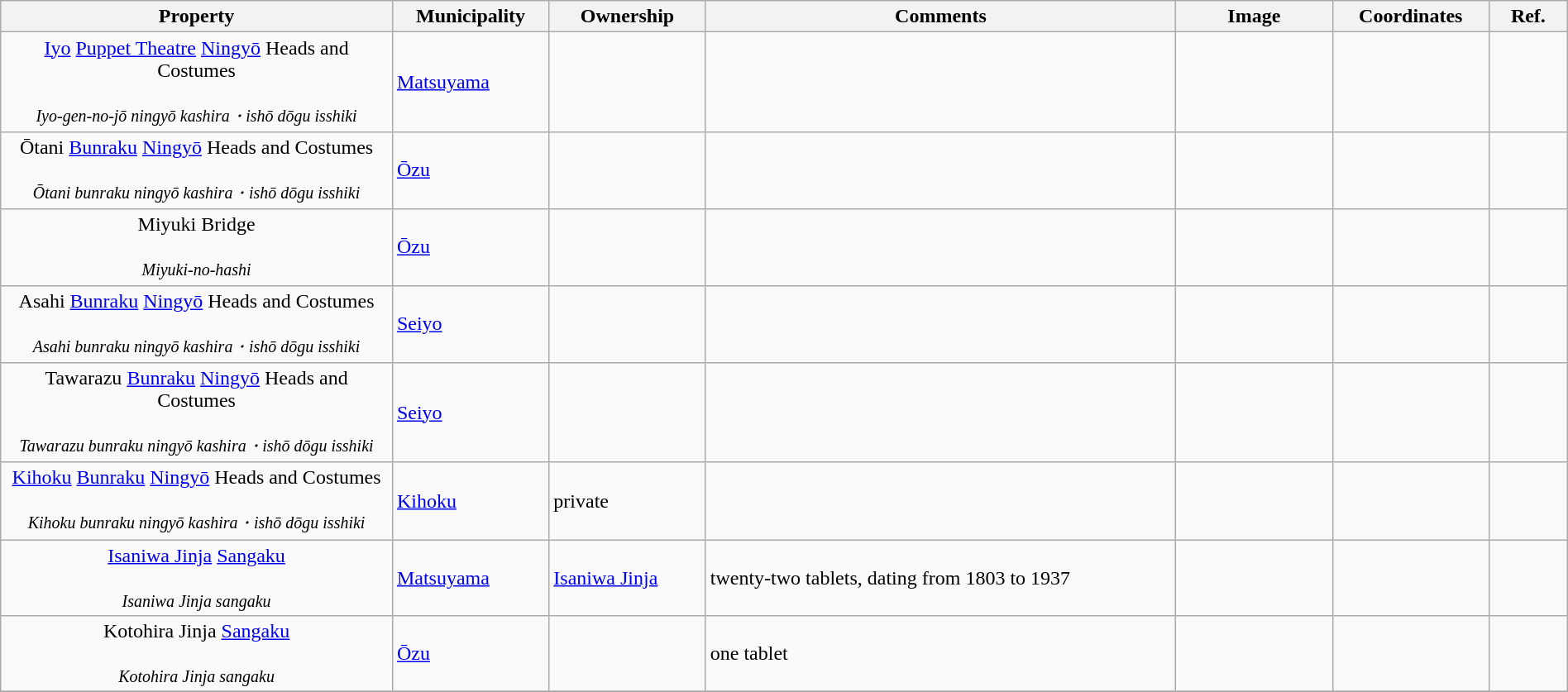<table class="wikitable sortable"  style="width:100%;">
<tr>
<th width="25%" align="left">Property</th>
<th width="10%" align="left">Municipality</th>
<th width="10%" align="left">Ownership</th>
<th width="30%" align="left" class="unsortable">Comments</th>
<th width="10%" align="left"  class="unsortable">Image</th>
<th width="10%" align="left" class="unsortable">Coordinates</th>
<th width="5%" align="left"  class="unsortable">Ref.</th>
</tr>
<tr>
<td align="center"><a href='#'>Iyo</a> <a href='#'>Puppet Theatre</a> <a href='#'>Ningyō</a> Heads and Costumes<br><br><small><em>Iyo-gen-no-jō ningyō kashira・ishō dōgu isshiki</em></small></td>
<td><a href='#'>Matsuyama</a></td>
<td></td>
<td></td>
<td></td>
<td></td>
<td></td>
</tr>
<tr>
<td align="center">Ōtani <a href='#'>Bunraku</a> <a href='#'>Ningyō</a> Heads and Costumes<br><br><small><em>Ōtani bunraku ningyō kashira・ishō dōgu isshiki</em></small></td>
<td><a href='#'>Ōzu</a></td>
<td></td>
<td></td>
<td></td>
<td></td>
<td></td>
</tr>
<tr>
<td align="center">Miyuki Bridge<br><br><small><em>Miyuki-no-hashi</em></small></td>
<td><a href='#'>Ōzu</a></td>
<td></td>
<td></td>
<td></td>
<td></td>
<td></td>
</tr>
<tr>
<td align="center">Asahi <a href='#'>Bunraku</a> <a href='#'>Ningyō</a> Heads and Costumes<br><br><small><em>Asahi bunraku ningyō kashira・ishō dōgu isshiki</em></small></td>
<td><a href='#'>Seiyo</a></td>
<td></td>
<td></td>
<td></td>
<td></td>
<td></td>
</tr>
<tr>
<td align="center">Tawarazu <a href='#'>Bunraku</a> <a href='#'>Ningyō</a> Heads and Costumes<br><br><small><em>Tawarazu bunraku ningyō kashira・ishō dōgu isshiki</em></small></td>
<td><a href='#'>Seiyo</a></td>
<td></td>
<td></td>
<td></td>
<td></td>
<td></td>
</tr>
<tr>
<td align="center"><a href='#'>Kihoku</a> <a href='#'>Bunraku</a> <a href='#'>Ningyō</a> Heads and Costumes<br><br><small><em>Kihoku bunraku ningyō kashira・ishō dōgu isshiki</em></small></td>
<td><a href='#'>Kihoku</a></td>
<td>private</td>
<td></td>
<td></td>
<td></td>
<td></td>
</tr>
<tr>
<td align="center"><a href='#'>Isaniwa Jinja</a> <a href='#'>Sangaku</a><br><br><small><em>Isaniwa Jinja sangaku</em></small></td>
<td><a href='#'>Matsuyama</a></td>
<td><a href='#'>Isaniwa Jinja</a></td>
<td>twenty-two tablets, dating from 1803 to 1937</td>
<td></td>
<td></td>
<td></td>
</tr>
<tr>
<td align="center">Kotohira Jinja <a href='#'>Sangaku</a><br><br><small><em>Kotohira Jinja sangaku</em></small></td>
<td><a href='#'>Ōzu</a></td>
<td></td>
<td>one tablet</td>
<td></td>
<td></td>
<td></td>
</tr>
<tr>
</tr>
</table>
